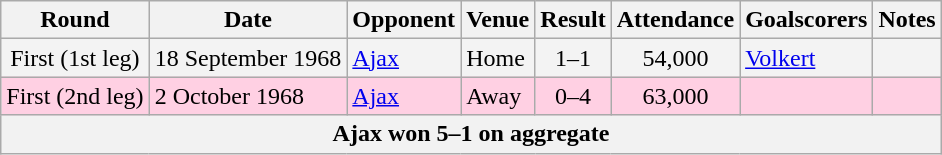<table class="wikitable">
<tr>
<th>Round</th>
<th>Date</th>
<th>Opponent</th>
<th>Venue</th>
<th>Result</th>
<th>Attendance</th>
<th>Goalscorers</th>
<th>Notes</th>
</tr>
<tr bgcolor="#f3f3f3">
<td align="center">First (1st leg)</td>
<td>18 September 1968</td>
<td><a href='#'>Ajax</a></td>
<td>Home</td>
<td align="center">1–1</td>
<td align="center">54,000</td>
<td><a href='#'>Volkert</a></td>
<td></td>
</tr>
<tr bgcolor="#ffd0e3">
<td align="center">First (2nd leg)</td>
<td>2 October 1968</td>
<td><a href='#'>Ajax</a></td>
<td>Away</td>
<td align="center">0–4</td>
<td align="center">63,000</td>
<td></td>
<td></td>
</tr>
<tr>
<th colspan=8>Ajax won 5–1 on aggregate</th>
</tr>
</table>
